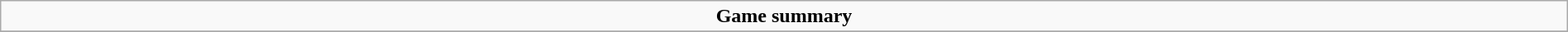<table role="presentation" class="wikitable mw-collapsible autocollapse" width=100%>
<tr>
<td align=center><strong>Game summary</strong></td>
</tr>
<tr>
</tr>
</table>
